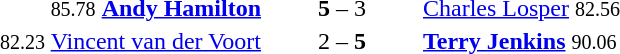<table style="text-align:center">
<tr>
<th width=223></th>
<th width=100></th>
<th width=223></th>
</tr>
<tr>
<td align=right><small>85.78</small> <strong><a href='#'>Andy Hamilton</a></strong> </td>
<td><strong>5</strong> – 3</td>
<td align=left> <a href='#'>Charles Losper</a> <small>82.56</small></td>
</tr>
<tr>
<td align=right><small>82.23</small> <a href='#'>Vincent van der Voort</a> </td>
<td>2 – <strong>5</strong></td>
<td align=left> <strong><a href='#'>Terry Jenkins</a></strong> <small>90.06</small></td>
</tr>
</table>
